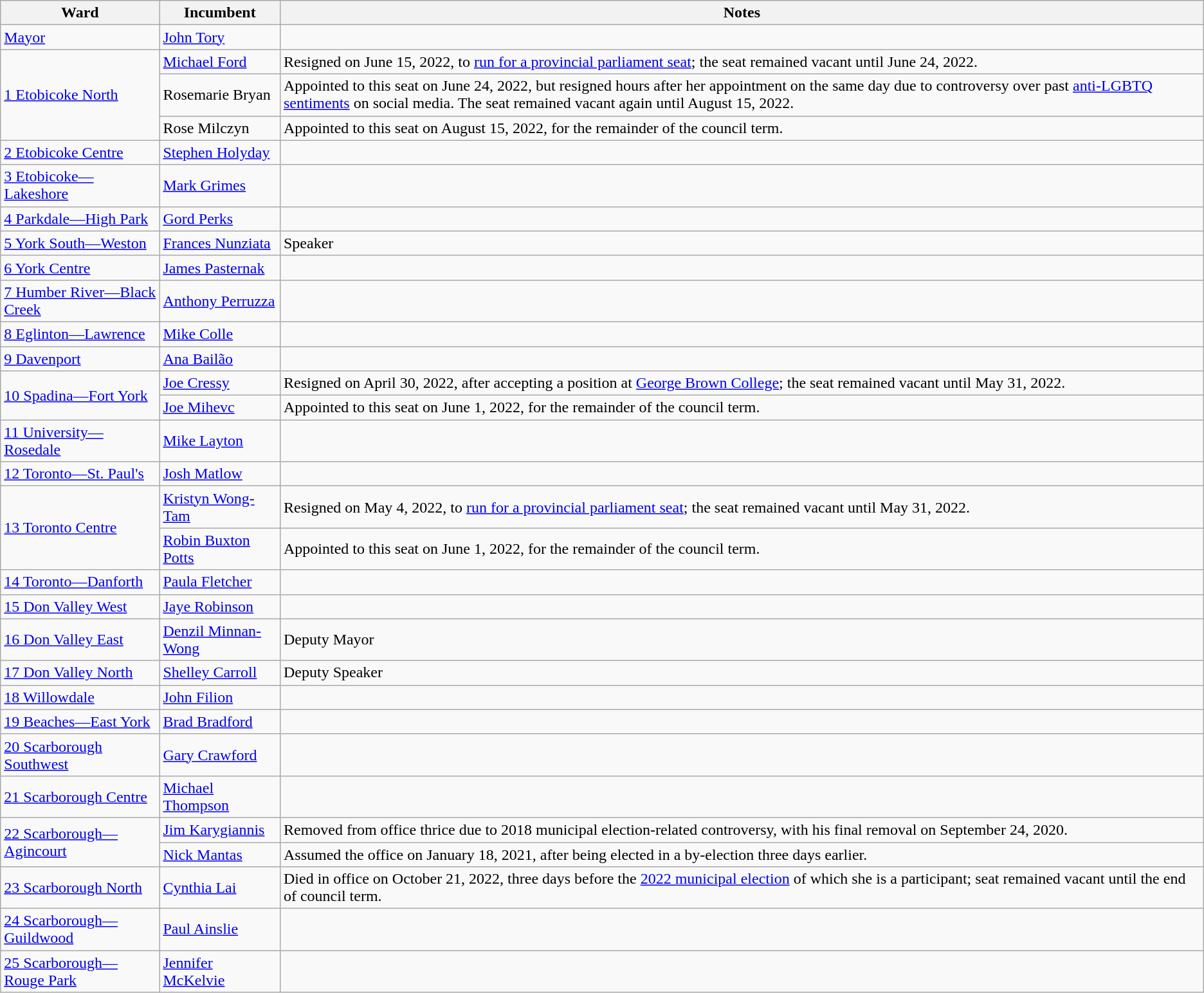<table class="wikitable">
<tr>
<th>Ward </th>
<th>Incumbent</th>
<th>Notes</th>
</tr>
<tr>
<td><a href='#'>Mayor</a></td>
<td><a href='#'>John Tory</a></td>
<td></td>
</tr>
<tr>
<td rowspan="3"><a href='#'>1 Etobicoke North</a><br></td>
<td><a href='#'>Michael Ford</a></td>
<td>Resigned on June 15, 2022, to <a href='#'>run for a provincial parliament seat</a>; the seat remained vacant until June 24, 2022.</td>
</tr>
<tr>
<td>Rosemarie Bryan</td>
<td>Appointed to this seat on June 24, 2022, but resigned hours after her appointment on the same day due to controversy over past <a href='#'>anti-LGBTQ sentiments</a> on social media. The seat remained vacant again until August 15, 2022.</td>
</tr>
<tr>
<td>Rose Milczyn</td>
<td>Appointed to this seat on August 15, 2022, for the remainder of the council term.</td>
</tr>
<tr>
<td><a href='#'>2 Etobicoke Centre</a><br></td>
<td><a href='#'>Stephen Holyday</a></td>
<td></td>
</tr>
<tr>
<td><a href='#'>3 Etobicoke—Lakeshore</a><br></td>
<td><a href='#'>Mark Grimes</a></td>
<td></td>
</tr>
<tr>
<td><a href='#'>4 Parkdale—High Park</a><br></td>
<td><a href='#'>Gord Perks</a></td>
<td></td>
</tr>
<tr>
<td><a href='#'>5 York South—Weston</a><br></td>
<td><a href='#'>Frances Nunziata</a></td>
<td>Speaker</td>
</tr>
<tr>
<td><a href='#'>6 York Centre</a><br></td>
<td><a href='#'>James Pasternak</a></td>
<td></td>
</tr>
<tr>
<td><a href='#'>7 Humber River—Black Creek</a><br></td>
<td><a href='#'>Anthony Perruzza</a></td>
<td></td>
</tr>
<tr>
<td><a href='#'>8 Eglinton—Lawrence</a><br></td>
<td><a href='#'>Mike Colle</a></td>
<td></td>
</tr>
<tr>
<td><a href='#'>9 Davenport</a><br></td>
<td><a href='#'>Ana Bailão</a></td>
<td></td>
</tr>
<tr>
<td rowspan="2"><a href='#'>10 Spadina—Fort York</a><br></td>
<td><a href='#'>Joe Cressy</a></td>
<td>Resigned on April 30, 2022, after accepting a position at <a href='#'>George Brown College</a>; the seat remained vacant until May 31, 2022.</td>
</tr>
<tr>
<td><a href='#'>Joe Mihevc</a></td>
<td>Appointed to this seat on June 1, 2022, for the remainder of the council term.</td>
</tr>
<tr>
<td><a href='#'>11 University—Rosedale</a><br></td>
<td><a href='#'>Mike Layton</a></td>
<td></td>
</tr>
<tr>
<td><a href='#'>12 Toronto—St. Paul's</a><br></td>
<td><a href='#'>Josh Matlow</a></td>
<td></td>
</tr>
<tr>
<td rowspan="2"><a href='#'>13 Toronto Centre</a><br></td>
<td><a href='#'>Kristyn Wong-Tam</a></td>
<td>Resigned on May 4, 2022, to <a href='#'>run for a provincial parliament seat</a>; the seat remained vacant until May 31, 2022.</td>
</tr>
<tr>
<td><a href='#'>Robin Buxton Potts</a></td>
<td>Appointed to this seat on June 1, 2022, for the remainder of the council term.</td>
</tr>
<tr>
<td><a href='#'>14 Toronto—Danforth</a><br></td>
<td><a href='#'>Paula Fletcher</a></td>
<td></td>
</tr>
<tr>
<td><a href='#'>15 Don Valley West</a><br></td>
<td><a href='#'>Jaye Robinson</a></td>
<td></td>
</tr>
<tr>
<td><a href='#'>16 Don Valley East</a><br></td>
<td><a href='#'>Denzil Minnan-Wong</a></td>
<td>Deputy Mayor</td>
</tr>
<tr>
<td><a href='#'>17 Don Valley North</a><br></td>
<td><a href='#'>Shelley Carroll</a></td>
<td>Deputy Speaker</td>
</tr>
<tr>
<td><a href='#'>18 Willowdale</a><br></td>
<td><a href='#'>John Filion</a></td>
<td></td>
</tr>
<tr>
<td><a href='#'>19 Beaches—East York</a><br></td>
<td><a href='#'>Brad Bradford</a></td>
<td></td>
</tr>
<tr>
<td><a href='#'>20 Scarborough Southwest</a><br></td>
<td><a href='#'>Gary Crawford</a></td>
<td></td>
</tr>
<tr>
<td><a href='#'>21 Scarborough Centre</a><br></td>
<td><a href='#'>Michael Thompson</a></td>
<td></td>
</tr>
<tr>
<td rowspan="2"><a href='#'>22 Scarborough—Agincourt</a><br></td>
<td><a href='#'>Jim Karygiannis</a></td>
<td>Removed from office thrice due to 2018 municipal election-related controversy, with his final removal on September 24, 2020.</td>
</tr>
<tr>
<td><a href='#'>Nick Mantas</a></td>
<td>Assumed the office on January 18, 2021, after being elected in a by-election three days earlier.</td>
</tr>
<tr>
<td><a href='#'>23 Scarborough North</a><br></td>
<td><a href='#'>Cynthia Lai</a></td>
<td>Died in office on October 21, 2022, three days before the <a href='#'>2022 municipal election</a> of which she is a participant; seat remained vacant until the end of council term.</td>
</tr>
<tr>
<td><a href='#'>24 Scarborough—Guildwood</a><br></td>
<td><a href='#'>Paul Ainslie</a></td>
<td></td>
</tr>
<tr>
<td><a href='#'>25 Scarborough—Rouge Park</a><br></td>
<td><a href='#'>Jennifer McKelvie</a></td>
<td></td>
</tr>
</table>
